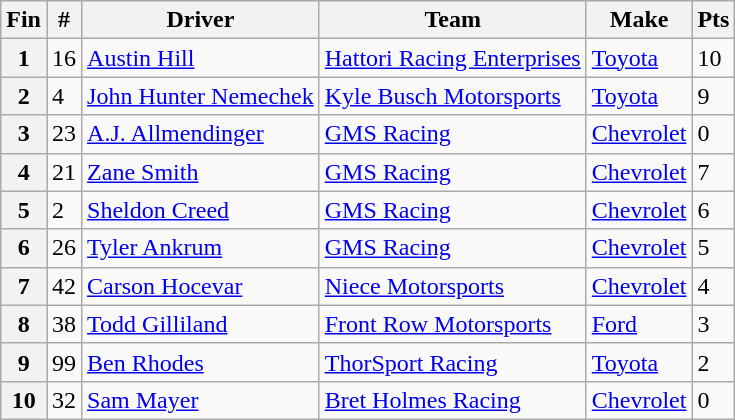<table class="wikitable">
<tr>
<th>Fin</th>
<th>#</th>
<th>Driver</th>
<th>Team</th>
<th>Make</th>
<th>Pts</th>
</tr>
<tr>
<th>1</th>
<td>16</td>
<td><a href='#'>Austin Hill</a></td>
<td><a href='#'>Hattori Racing Enterprises</a></td>
<td><a href='#'>Toyota</a></td>
<td>10</td>
</tr>
<tr>
<th>2</th>
<td>4</td>
<td><a href='#'>John Hunter Nemechek</a></td>
<td><a href='#'>Kyle Busch Motorsports</a></td>
<td><a href='#'>Toyota</a></td>
<td>9</td>
</tr>
<tr>
<th>3</th>
<td>23</td>
<td><a href='#'>A.J. Allmendinger</a></td>
<td><a href='#'>GMS Racing</a></td>
<td><a href='#'>Chevrolet</a></td>
<td>0</td>
</tr>
<tr>
<th>4</th>
<td>21</td>
<td><a href='#'>Zane Smith</a></td>
<td><a href='#'>GMS Racing</a></td>
<td><a href='#'>Chevrolet</a></td>
<td>7</td>
</tr>
<tr>
<th>5</th>
<td>2</td>
<td><a href='#'>Sheldon Creed</a></td>
<td><a href='#'>GMS Racing</a></td>
<td><a href='#'>Chevrolet</a></td>
<td>6</td>
</tr>
<tr>
<th>6</th>
<td>26</td>
<td><a href='#'>Tyler Ankrum</a></td>
<td><a href='#'>GMS Racing</a></td>
<td><a href='#'>Chevrolet</a></td>
<td>5</td>
</tr>
<tr>
<th>7</th>
<td>42</td>
<td><a href='#'>Carson Hocevar</a></td>
<td><a href='#'>Niece Motorsports</a></td>
<td><a href='#'>Chevrolet</a></td>
<td>4</td>
</tr>
<tr>
<th>8</th>
<td>38</td>
<td><a href='#'>Todd Gilliland</a></td>
<td><a href='#'>Front Row Motorsports</a></td>
<td><a href='#'>Ford</a></td>
<td>3</td>
</tr>
<tr>
<th>9</th>
<td>99</td>
<td><a href='#'>Ben Rhodes</a></td>
<td><a href='#'>ThorSport Racing</a></td>
<td><a href='#'>Toyota</a></td>
<td>2</td>
</tr>
<tr>
<th>10</th>
<td>32</td>
<td><a href='#'>Sam Mayer</a></td>
<td><a href='#'>Bret Holmes Racing</a></td>
<td><a href='#'>Chevrolet</a></td>
<td>0</td>
</tr>
</table>
